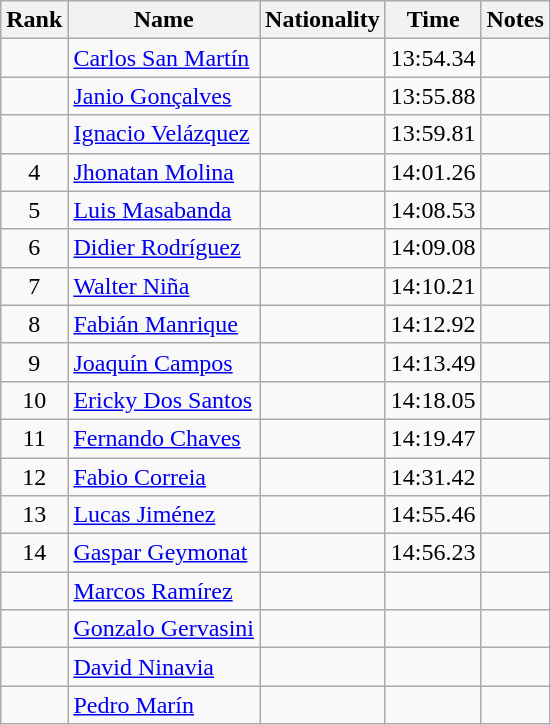<table class="wikitable sortable" style="text-align:center">
<tr>
<th>Rank</th>
<th>Name</th>
<th>Nationality</th>
<th>Time</th>
<th>Notes</th>
</tr>
<tr>
<td></td>
<td align=left><a href='#'>Carlos San Martín</a></td>
<td align=left></td>
<td>13:54.34</td>
<td></td>
</tr>
<tr>
<td></td>
<td align=left><a href='#'>Janio Gonçalves</a></td>
<td align=left></td>
<td>13:55.88</td>
<td></td>
</tr>
<tr>
<td></td>
<td align=left><a href='#'>Ignacio Velázquez</a></td>
<td align=left></td>
<td>13:59.81</td>
<td></td>
</tr>
<tr>
<td>4</td>
<td align=left><a href='#'>Jhonatan Molina</a></td>
<td align=left></td>
<td>14:01.26</td>
<td></td>
</tr>
<tr>
<td>5</td>
<td align=left><a href='#'>Luis Masabanda</a></td>
<td align=left></td>
<td>14:08.53</td>
<td></td>
</tr>
<tr>
<td>6</td>
<td align=left><a href='#'>Didier Rodríguez</a></td>
<td align=left></td>
<td>14:09.08</td>
<td></td>
</tr>
<tr>
<td>7</td>
<td align=left><a href='#'>Walter Niña</a></td>
<td align=left></td>
<td>14:10.21</td>
<td></td>
</tr>
<tr>
<td>8</td>
<td align=left><a href='#'>Fabián Manrique</a></td>
<td align=left></td>
<td>14:12.92</td>
<td></td>
</tr>
<tr>
<td>9</td>
<td align=left><a href='#'>Joaquín Campos</a></td>
<td align=left></td>
<td>14:13.49</td>
<td></td>
</tr>
<tr>
<td>10</td>
<td align=left><a href='#'>Ericky Dos Santos</a></td>
<td align=left></td>
<td>14:18.05</td>
<td></td>
</tr>
<tr>
<td>11</td>
<td align=left><a href='#'>Fernando Chaves</a></td>
<td align=left></td>
<td>14:19.47</td>
<td></td>
</tr>
<tr>
<td>12</td>
<td align=left><a href='#'>Fabio Correia</a></td>
<td align=left></td>
<td>14:31.42</td>
<td></td>
</tr>
<tr>
<td>13</td>
<td align=left><a href='#'>Lucas Jiménez</a></td>
<td align=left></td>
<td>14:55.46</td>
<td></td>
</tr>
<tr>
<td>14</td>
<td align=left><a href='#'>Gaspar Geymonat</a></td>
<td align=left></td>
<td>14:56.23</td>
<td></td>
</tr>
<tr>
<td></td>
<td align=left><a href='#'>Marcos Ramírez</a></td>
<td align=left></td>
<td></td>
<td></td>
</tr>
<tr>
<td></td>
<td align=left><a href='#'>Gonzalo Gervasini</a></td>
<td align=left></td>
<td></td>
<td></td>
</tr>
<tr>
<td></td>
<td align=left><a href='#'>David Ninavia</a></td>
<td align=left></td>
<td></td>
<td></td>
</tr>
<tr>
<td></td>
<td align=left><a href='#'>Pedro Marín</a></td>
<td align=left></td>
<td></td>
<td></td>
</tr>
</table>
